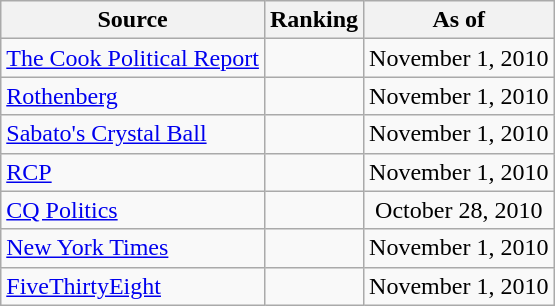<table class="wikitable" style="text-align:center">
<tr>
<th>Source</th>
<th>Ranking</th>
<th>As of</th>
</tr>
<tr>
<td align=left><a href='#'>The Cook Political Report</a></td>
<td></td>
<td>November 1, 2010</td>
</tr>
<tr>
<td align=left><a href='#'>Rothenberg</a></td>
<td></td>
<td>November 1, 2010</td>
</tr>
<tr>
<td align=left><a href='#'>Sabato's Crystal Ball</a></td>
<td></td>
<td>November 1, 2010</td>
</tr>
<tr>
<td align="left"><a href='#'>RCP</a></td>
<td></td>
<td>November 1, 2010</td>
</tr>
<tr>
<td align=left><a href='#'>CQ Politics</a></td>
<td></td>
<td>October 28, 2010</td>
</tr>
<tr>
<td align=left><a href='#'>New York Times</a></td>
<td></td>
<td>November 1, 2010</td>
</tr>
<tr>
<td align=left><a href='#'>FiveThirtyEight</a></td>
<td></td>
<td>November 1, 2010</td>
</tr>
</table>
